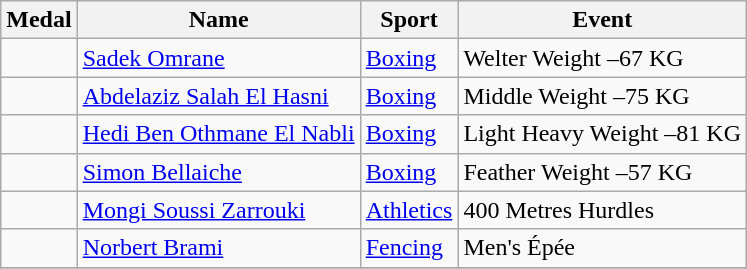<table class="wikitable sortable">
<tr>
<th>Medal</th>
<th>Name</th>
<th>Sport</th>
<th>Event</th>
</tr>
<tr>
<td></td>
<td><a href='#'>Sadek Omrane</a></td>
<td><a href='#'>Boxing</a></td>
<td>Welter Weight –67 KG</td>
</tr>
<tr>
<td></td>
<td><a href='#'>Abdelaziz Salah El Hasni</a></td>
<td><a href='#'>Boxing</a></td>
<td>Middle Weight –75 KG</td>
</tr>
<tr>
<td></td>
<td><a href='#'>Hedi Ben Othmane El Nabli</a></td>
<td><a href='#'>Boxing</a></td>
<td>Light Heavy Weight –81 KG</td>
</tr>
<tr>
<td></td>
<td><a href='#'>Simon Bellaiche</a></td>
<td><a href='#'>Boxing</a></td>
<td>Feather Weight –57 KG</td>
</tr>
<tr>
<td></td>
<td><a href='#'>Mongi Soussi Zarrouki</a></td>
<td><a href='#'>Athletics</a></td>
<td>400 Metres Hurdles</td>
</tr>
<tr>
<td></td>
<td><a href='#'>Norbert Brami</a></td>
<td><a href='#'>Fencing</a></td>
<td>Men's Épée</td>
</tr>
<tr>
</tr>
</table>
